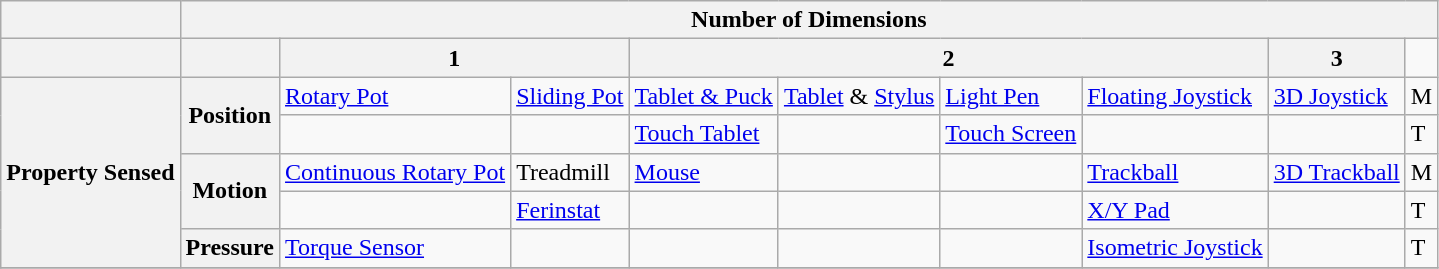<table class="wikitable">
<tr>
<th></th>
<th colspan="9">Number of Dimensions</th>
</tr>
<tr>
<th></th>
<th></th>
<th colspan="2">1</th>
<th colspan="4">2</th>
<th colspan="1">3</th>
</tr>
<tr>
<th rowspan="5">Property Sensed</th>
<th rowspan="2">Position</th>
<td><a href='#'>Rotary Pot</a></td>
<td><a href='#'>Sliding Pot</a></td>
<td><a href='#'>Tablet & Puck</a></td>
<td><a href='#'>Tablet</a> & <a href='#'>Stylus</a></td>
<td><a href='#'>Light Pen</a></td>
<td><a href='#'>Floating Joystick</a></td>
<td><a href='#'>3D Joystick</a></td>
<td>M</td>
</tr>
<tr>
<td></td>
<td></td>
<td><a href='#'>Touch Tablet</a></td>
<td></td>
<td><a href='#'>Touch Screen</a></td>
<td></td>
<td></td>
<td>T</td>
</tr>
<tr>
<th rowspan="2">Motion</th>
<td><a href='#'>Continuous Rotary Pot</a></td>
<td>Treadmill</td>
<td><a href='#'>Mouse</a></td>
<td></td>
<td></td>
<td><a href='#'>Trackball</a></td>
<td><a href='#'>3D Trackball</a></td>
<td>M</td>
</tr>
<tr>
<td></td>
<td><a href='#'>Ferinstat</a></td>
<td></td>
<td></td>
<td></td>
<td><a href='#'>X/Y Pad</a></td>
<td></td>
<td>T</td>
</tr>
<tr>
<th rowspan="1">Pressure</th>
<td><a href='#'>Torque Sensor</a></td>
<td></td>
<td></td>
<td></td>
<td></td>
<td><a href='#'>Isometric Joystick</a></td>
<td></td>
<td>T</td>
</tr>
<tr>
</tr>
</table>
